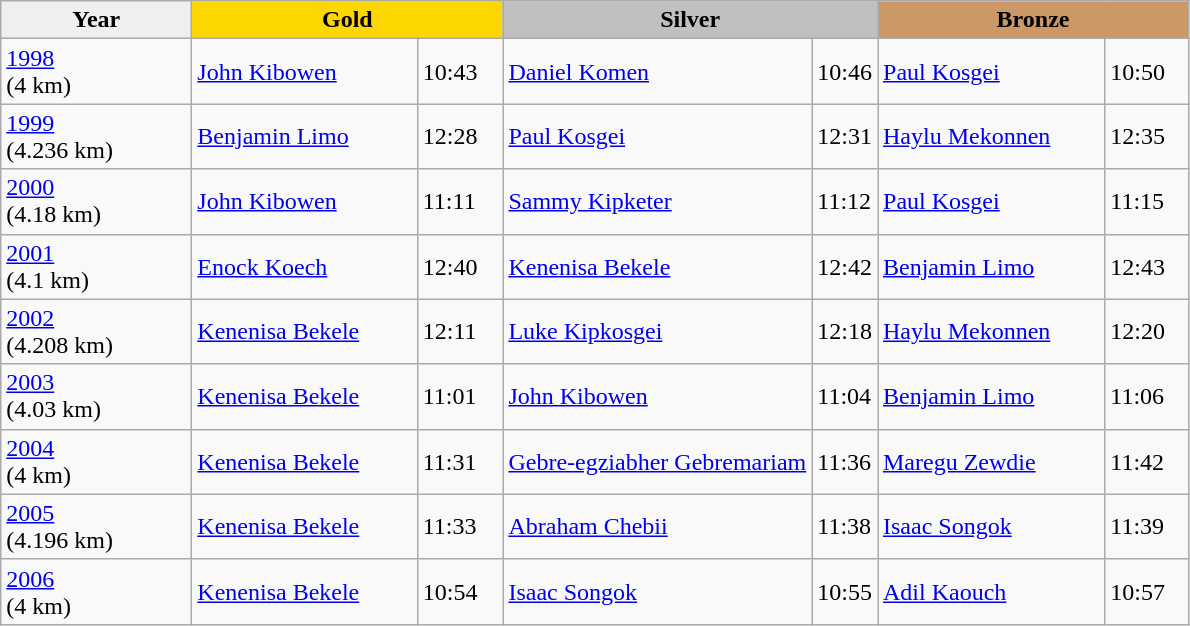<table class="wikitable" style="font-size:100%">
<tr align=center>
<th scope=col style="width:120px; background: #efefef;">Year</th>
<th scope=col colspan=2 style="width:200px; background: gold;">Gold</th>
<th scope=col colspan=2 style="width:200px; background: silver;">Silver</th>
<th scope=col colspan=2 style="width:200px; background: #cc9966;">Bronze</th>
</tr>
<tr>
<td><a href='#'>1998</a><br>(4 km)</td>
<td><a href='#'>John Kibowen</a><br></td>
<td>10:43</td>
<td><a href='#'>Daniel Komen</a><br></td>
<td>10:46</td>
<td><a href='#'>Paul Kosgei</a><br></td>
<td>10:50</td>
</tr>
<tr>
<td><a href='#'>1999</a><br>(4.236 km)</td>
<td><a href='#'>Benjamin Limo</a><br></td>
<td>12:28</td>
<td><a href='#'>Paul Kosgei</a><br></td>
<td>12:31</td>
<td><a href='#'>Haylu Mekonnen</a><br></td>
<td>12:35</td>
</tr>
<tr>
<td><a href='#'>2000</a><br>(4.18 km)</td>
<td><a href='#'>John Kibowen</a><br></td>
<td>11:11</td>
<td><a href='#'>Sammy Kipketer</a><br></td>
<td>11:12</td>
<td><a href='#'>Paul Kosgei</a><br></td>
<td>11:15</td>
</tr>
<tr>
<td><a href='#'>2001</a><br>(4.1 km)</td>
<td><a href='#'>Enock Koech</a><br></td>
<td>12:40</td>
<td><a href='#'>Kenenisa Bekele</a><br></td>
<td>12:42</td>
<td><a href='#'>Benjamin Limo</a><br></td>
<td>12:43</td>
</tr>
<tr>
<td><a href='#'>2002</a><br>(4.208 km)</td>
<td><a href='#'>Kenenisa Bekele</a><br></td>
<td>12:11</td>
<td><a href='#'>Luke Kipkosgei</a><br></td>
<td>12:18</td>
<td><a href='#'>Haylu Mekonnen</a><br></td>
<td>12:20</td>
</tr>
<tr>
<td><a href='#'>2003</a><br>(4.03 km)</td>
<td><a href='#'>Kenenisa Bekele</a><br></td>
<td>11:01</td>
<td><a href='#'>John Kibowen</a><br></td>
<td>11:04</td>
<td><a href='#'>Benjamin Limo</a><br></td>
<td>11:06</td>
</tr>
<tr>
<td><a href='#'>2004</a><br>(4 km)</td>
<td><a href='#'>Kenenisa Bekele</a><br></td>
<td>11:31</td>
<td><a href='#'>Gebre-egziabher Gebremariam</a><br></td>
<td>11:36</td>
<td><a href='#'>Maregu Zewdie</a><br></td>
<td>11:42</td>
</tr>
<tr>
<td><a href='#'>2005</a><br>(4.196 km)</td>
<td><a href='#'>Kenenisa Bekele</a><br></td>
<td>11:33</td>
<td><a href='#'>Abraham Chebii</a><br></td>
<td>11:38</td>
<td><a href='#'>Isaac Songok</a><br></td>
<td>11:39</td>
</tr>
<tr>
<td><a href='#'>2006</a><br>(4 km)</td>
<td><a href='#'>Kenenisa Bekele</a><br></td>
<td>10:54</td>
<td><a href='#'>Isaac Songok</a><br></td>
<td>10:55</td>
<td><a href='#'>Adil Kaouch</a><br></td>
<td>10:57</td>
</tr>
</table>
